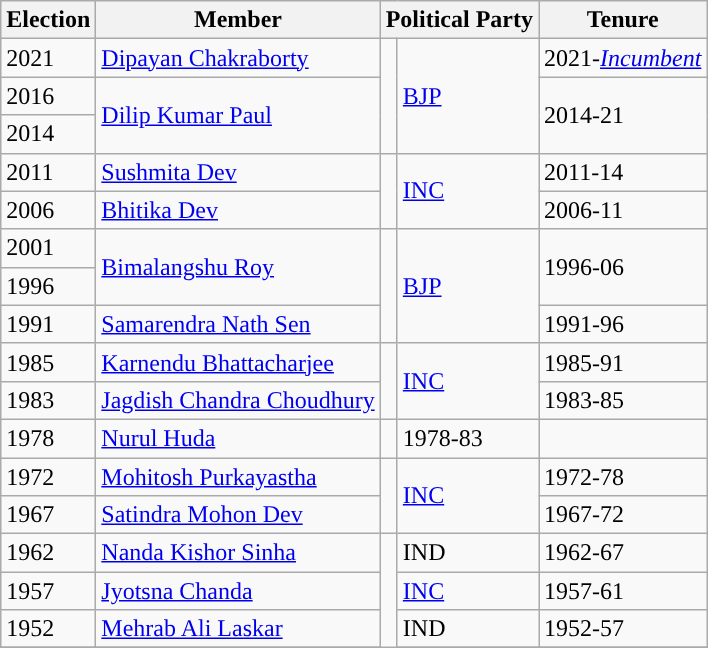<table class="wikitable sortable">
<tr>
<th>Election</th>
<th>Member</th>
<th colspan="2">Political Party</th>
<th>Tenure</th>
</tr>
<tr>
<td>2021</td>
<td><a href='#'>Dipayan Chakraborty</a></td>
<td rowspan=3 style="background-color: "></td>
<td rowspan=3><a href='#'>BJP</a></td>
<td>2021-<em><a href='#'>Incumbent</a></em></td>
</tr>
<tr>
<td>2016</td>
<td rowspan=2><a href='#'>Dilip Kumar Paul</a></td>
<td rowspan=2>2014-21</td>
</tr>
<tr>
<td>2014</td>
</tr>
<tr>
<td>2011</td>
<td><a href='#'>Sushmita Dev</a></td>
<td rowspan=2 style="background-color:"></td>
<td rowspan=2><a href='#'>INC</a></td>
<td>2011-14</td>
</tr>
<tr>
<td>2006</td>
<td><a href='#'>Bhitika Dev</a></td>
<td>2006-11</td>
</tr>
<tr>
<td>2001</td>
<td rowspan=2><a href='#'>Bimalangshu Roy</a></td>
<td rowspan=3 style="background-color: "></td>
<td rowspan=3><a href='#'>BJP</a></td>
<td rowspan=2>1996-06</td>
</tr>
<tr>
<td>1996</td>
</tr>
<tr>
<td>1991</td>
<td><a href='#'>Samarendra Nath Sen</a></td>
<td>1991-96</td>
</tr>
<tr>
<td>1985</td>
<td><a href='#'>Karnendu Bhattacharjee</a></td>
<td rowspan=2 style="background-color:"></td>
<td rowspan=2><a href='#'>INC</a></td>
<td>1985-91</td>
</tr>
<tr>
<td>1983</td>
<td><a href='#'>Jagdish Chandra Choudhury</a></td>
<td>1983-85</td>
</tr>
<tr>
<td>1978</td>
<td><a href='#'>Nurul Huda</a></td>
<td></td>
<td>1978-83</td>
</tr>
<tr>
<td>1972</td>
<td><a href='#'>Mohitosh Purkayastha</a></td>
<td rowspan=2 style="background-color:"></td>
<td rowspan=2><a href='#'>INC</a></td>
<td>1972-78</td>
</tr>
<tr>
<td>1967</td>
<td><a href='#'>Satindra Mohon Dev</a></td>
<td>1967-72</td>
</tr>
<tr>
<td>1962</td>
<td><a href='#'>Nanda Kishor Sinha</a></td>
<td rowspan="4"></td>
<td>IND</td>
<td>1962-67</td>
</tr>
<tr>
<td>1957</td>
<td><a href='#'>Jyotsna Chanda</a></td>
<td><a href='#'>INC</a></td>
<td>1957-61</td>
</tr>
<tr>
<td>1952</td>
<td><a href='#'>Mehrab Ali Laskar</a></td>
<td>IND</td>
<td>1952-57</td>
</tr>
<tr>
</tr>
</table>
